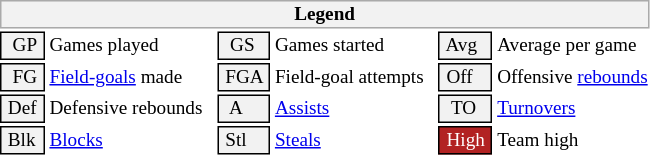<table class="toccolours" style="font-size: 80%; white-space: nowrap;">
<tr>
<th colspan="6" style="background-color: #F2F2F2; border: 1px solid #AAAAAA;">Legend</th>
</tr>
<tr>
<td style="background-color: #F2F2F2; border: 1px solid black;">  GP </td>
<td>Games played</td>
<td style="background-color: #F2F2F2; border: 1px solid black">  GS </td>
<td>Games started</td>
<td style="background-color: #F2F2F2; border: 1px solid black"> Avg </td>
<td>Average per game</td>
</tr>
<tr>
<td style="background-color: #F2F2F2; border: 1px solid black">  FG </td>
<td style="padding-right: 8px"><a href='#'>Field-goals</a> made</td>
<td style="background-color: #F2F2F2; border: 1px solid black"> FGA </td>
<td style="padding-right: 8px">Field-goal attempts</td>
<td style="background-color: #F2F2F2; border: 1px solid black;"> Off </td>
<td>Offensive <a href='#'>rebounds</a></td>
</tr>
<tr>
<td style="background-color: #F2F2F2; border: 1px solid black;"> Def </td>
<td style="padding-right: 8px">Defensive rebounds</td>
<td style="background-color: #F2F2F2; border: 1px solid black">  A </td>
<td style="padding-right: 8px"><a href='#'>Assists</a></td>
<td style="background-color: #F2F2F2; border: 1px solid black">  TO</td>
<td><a href='#'>Turnovers</a></td>
</tr>
<tr>
<td style="background-color: #F2F2F2; border: 1px solid black;"> Blk </td>
<td><a href='#'>Blocks</a></td>
<td style="background-color: #F2F2F2; border: 1px solid black"> Stl </td>
<td><a href='#'>Steals</a></td>
<td style="background:#B22222; color:#ffffff; border: 1px solid black"> High </td>
<td>Team high</td>
</tr>
<tr>
</tr>
</table>
